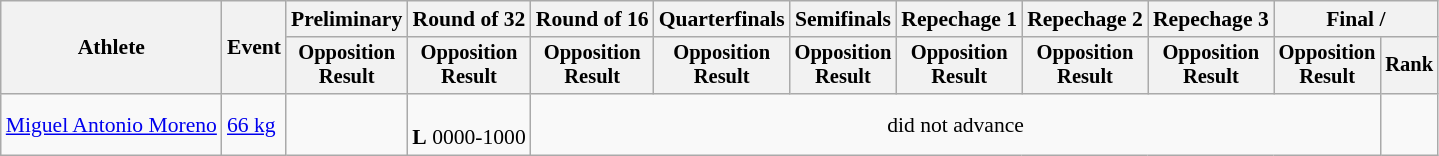<table class="wikitable" style="font-size:90%">
<tr>
<th rowspan="2">Athlete</th>
<th rowspan="2">Event</th>
<th>Preliminary</th>
<th>Round of 32</th>
<th>Round of 16</th>
<th>Quarterfinals</th>
<th>Semifinals</th>
<th>Repechage 1</th>
<th>Repechage 2</th>
<th>Repechage 3</th>
<th colspan=2>Final / </th>
</tr>
<tr style="font-size:95%">
<th>Opposition<br>Result</th>
<th>Opposition<br>Result</th>
<th>Opposition<br>Result</th>
<th>Opposition<br>Result</th>
<th>Opposition<br>Result</th>
<th>Opposition<br>Result</th>
<th>Opposition<br>Result</th>
<th>Opposition<br>Result</th>
<th>Opposition<br>Result</th>
<th>Rank</th>
</tr>
<tr align=center>
<td align=left><a href='#'>Miguel Antonio Moreno</a></td>
<td align=left><a href='#'>66 kg</a></td>
<td></td>
<td><br><strong>L</strong> 0000-1000</td>
<td colspan=7>did not advance</td>
<td></td>
</tr>
</table>
